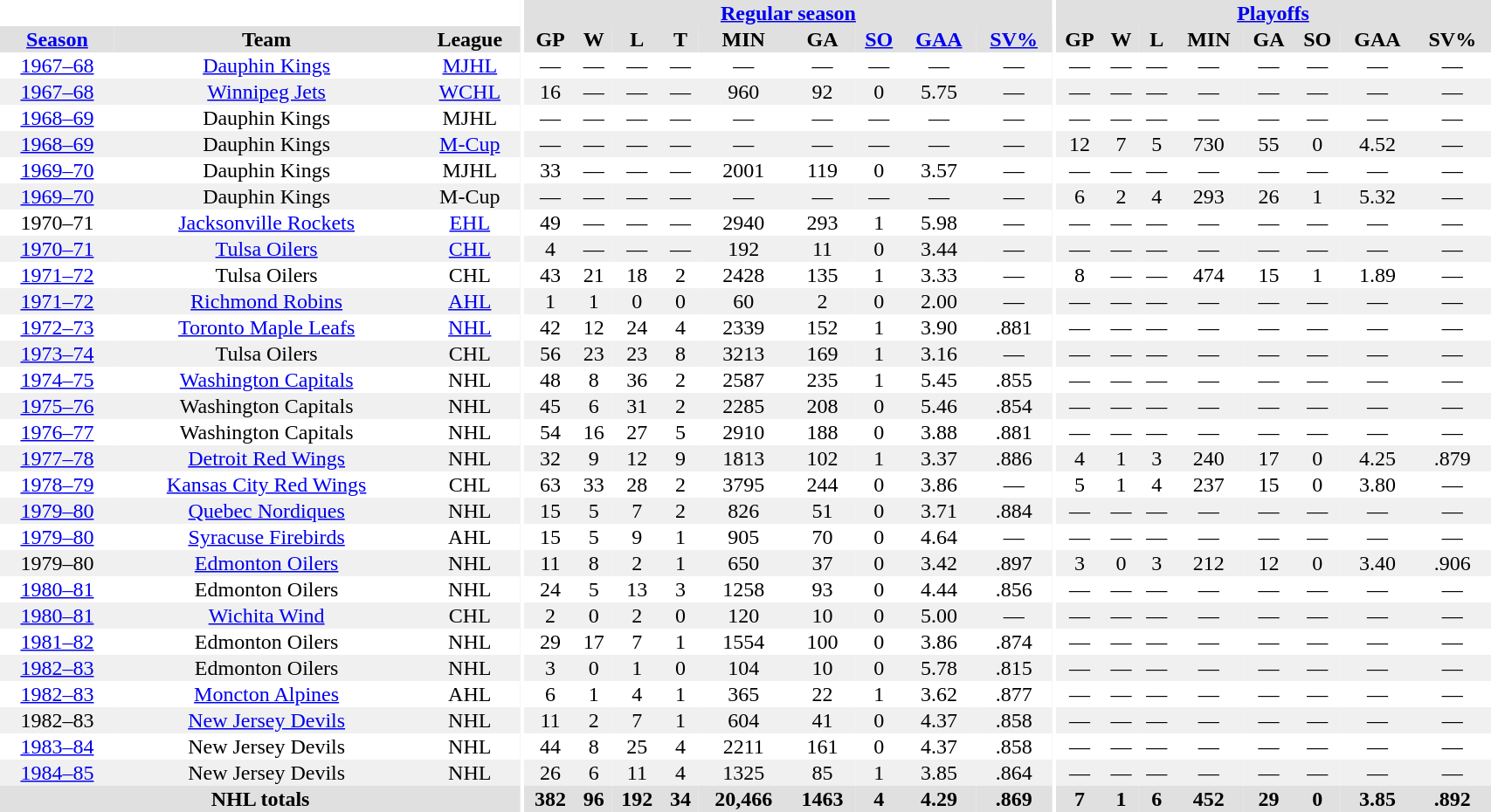<table border="0" cellpadding="1" cellspacing="0" style="width:90%; text-align:center;">
<tr bgcolor="#e0e0e0">
<th colspan="3" bgcolor="#ffffff"></th>
<th rowspan="99" bgcolor="#ffffff"></th>
<th colspan="9" bgcolor="#e0e0e0"><a href='#'>Regular season</a></th>
<th rowspan="99" bgcolor="#ffffff"></th>
<th colspan="8" bgcolor="#e0e0e0"><a href='#'>Playoffs</a></th>
</tr>
<tr bgcolor="#e0e0e0">
<th><a href='#'>Season</a></th>
<th>Team</th>
<th>League</th>
<th>GP</th>
<th>W</th>
<th>L</th>
<th>T</th>
<th>MIN</th>
<th>GA</th>
<th><a href='#'>SO</a></th>
<th><a href='#'>GAA</a></th>
<th><a href='#'>SV%</a></th>
<th>GP</th>
<th>W</th>
<th>L</th>
<th>MIN</th>
<th>GA</th>
<th>SO</th>
<th>GAA</th>
<th>SV%</th>
</tr>
<tr>
<td><a href='#'>1967–68</a></td>
<td><a href='#'>Dauphin Kings</a></td>
<td><a href='#'>MJHL</a></td>
<td>—</td>
<td>—</td>
<td>—</td>
<td>—</td>
<td>—</td>
<td>—</td>
<td>—</td>
<td>—</td>
<td>—</td>
<td>—</td>
<td>—</td>
<td>—</td>
<td>—</td>
<td>—</td>
<td>—</td>
<td>—</td>
<td>—</td>
</tr>
<tr bgcolor="#f0f0f0">
<td><a href='#'>1967–68</a></td>
<td><a href='#'>Winnipeg Jets</a></td>
<td><a href='#'>WCHL</a></td>
<td>16</td>
<td>—</td>
<td>—</td>
<td>—</td>
<td>960</td>
<td>92</td>
<td>0</td>
<td>5.75</td>
<td>—</td>
<td>—</td>
<td>—</td>
<td>—</td>
<td>—</td>
<td>—</td>
<td>—</td>
<td>—</td>
<td>—</td>
</tr>
<tr>
<td><a href='#'>1968–69</a></td>
<td>Dauphin Kings</td>
<td>MJHL</td>
<td>—</td>
<td>—</td>
<td>—</td>
<td>—</td>
<td>—</td>
<td>—</td>
<td>—</td>
<td>—</td>
<td>—</td>
<td>—</td>
<td>—</td>
<td>—</td>
<td>—</td>
<td>—</td>
<td>—</td>
<td>—</td>
<td>—</td>
</tr>
<tr bgcolor="#f0f0f0">
<td><a href='#'>1968–69</a></td>
<td>Dauphin Kings</td>
<td><a href='#'>M-Cup</a></td>
<td>—</td>
<td>—</td>
<td>—</td>
<td>—</td>
<td>—</td>
<td>—</td>
<td>—</td>
<td>—</td>
<td>—</td>
<td>12</td>
<td>7</td>
<td>5</td>
<td>730</td>
<td>55</td>
<td>0</td>
<td>4.52</td>
<td>—</td>
</tr>
<tr>
<td><a href='#'>1969–70</a></td>
<td>Dauphin Kings</td>
<td>MJHL</td>
<td>33</td>
<td>—</td>
<td>—</td>
<td>—</td>
<td>2001</td>
<td>119</td>
<td>0</td>
<td>3.57</td>
<td>—</td>
<td>—</td>
<td>—</td>
<td>—</td>
<td>—</td>
<td>—</td>
<td>—</td>
<td>—</td>
<td>—</td>
</tr>
<tr bgcolor="#f0f0f0">
<td><a href='#'>1969–70</a></td>
<td>Dauphin Kings</td>
<td>M-Cup</td>
<td>—</td>
<td>—</td>
<td>—</td>
<td>—</td>
<td>—</td>
<td>—</td>
<td>—</td>
<td>—</td>
<td>—</td>
<td>6</td>
<td>2</td>
<td>4</td>
<td>293</td>
<td>26</td>
<td>1</td>
<td>5.32</td>
<td>—</td>
</tr>
<tr>
<td>1970–71</td>
<td><a href='#'>Jacksonville Rockets</a></td>
<td><a href='#'>EHL</a></td>
<td>49</td>
<td>—</td>
<td>—</td>
<td>—</td>
<td>2940</td>
<td>293</td>
<td>1</td>
<td>5.98</td>
<td>—</td>
<td>—</td>
<td>—</td>
<td>—</td>
<td>—</td>
<td>—</td>
<td>—</td>
<td>—</td>
<td>—</td>
</tr>
<tr bgcolor="#f0f0f0">
<td><a href='#'>1970–71</a></td>
<td><a href='#'>Tulsa Oilers</a></td>
<td><a href='#'>CHL</a></td>
<td>4</td>
<td>—</td>
<td>—</td>
<td>—</td>
<td>192</td>
<td>11</td>
<td>0</td>
<td>3.44</td>
<td>—</td>
<td>—</td>
<td>—</td>
<td>—</td>
<td>—</td>
<td>—</td>
<td>—</td>
<td>—</td>
<td>—</td>
</tr>
<tr>
<td><a href='#'>1971–72</a></td>
<td>Tulsa Oilers</td>
<td>CHL</td>
<td>43</td>
<td>21</td>
<td>18</td>
<td>2</td>
<td>2428</td>
<td>135</td>
<td>1</td>
<td>3.33</td>
<td>—</td>
<td>8</td>
<td>—</td>
<td>—</td>
<td>474</td>
<td>15</td>
<td>1</td>
<td>1.89</td>
<td>—</td>
</tr>
<tr bgcolor="#f0f0f0">
<td><a href='#'>1971–72</a></td>
<td><a href='#'>Richmond Robins</a></td>
<td><a href='#'>AHL</a></td>
<td>1</td>
<td>1</td>
<td>0</td>
<td>0</td>
<td>60</td>
<td>2</td>
<td>0</td>
<td>2.00</td>
<td>—</td>
<td>—</td>
<td>—</td>
<td>—</td>
<td>—</td>
<td>—</td>
<td>—</td>
<td>—</td>
<td>—</td>
</tr>
<tr>
<td><a href='#'>1972–73</a></td>
<td><a href='#'>Toronto Maple Leafs</a></td>
<td><a href='#'>NHL</a></td>
<td>42</td>
<td>12</td>
<td>24</td>
<td>4</td>
<td>2339</td>
<td>152</td>
<td>1</td>
<td>3.90</td>
<td>.881</td>
<td>—</td>
<td>—</td>
<td>—</td>
<td>—</td>
<td>—</td>
<td>—</td>
<td>—</td>
<td>—</td>
</tr>
<tr bgcolor="#f0f0f0">
<td><a href='#'>1973–74</a></td>
<td>Tulsa Oilers</td>
<td>CHL</td>
<td>56</td>
<td>23</td>
<td>23</td>
<td>8</td>
<td>3213</td>
<td>169</td>
<td>1</td>
<td>3.16</td>
<td>—</td>
<td>—</td>
<td>—</td>
<td>—</td>
<td>—</td>
<td>—</td>
<td>—</td>
<td>—</td>
<td>—</td>
</tr>
<tr>
<td><a href='#'>1974–75</a></td>
<td><a href='#'>Washington Capitals</a></td>
<td>NHL</td>
<td>48</td>
<td>8</td>
<td>36</td>
<td>2</td>
<td>2587</td>
<td>235</td>
<td>1</td>
<td>5.45</td>
<td>.855</td>
<td>—</td>
<td>—</td>
<td>—</td>
<td>—</td>
<td>—</td>
<td>—</td>
<td>—</td>
<td>—</td>
</tr>
<tr bgcolor="#f0f0f0">
<td><a href='#'>1975–76</a></td>
<td>Washington Capitals</td>
<td>NHL</td>
<td>45</td>
<td>6</td>
<td>31</td>
<td>2</td>
<td>2285</td>
<td>208</td>
<td>0</td>
<td>5.46</td>
<td>.854</td>
<td>—</td>
<td>—</td>
<td>—</td>
<td>—</td>
<td>—</td>
<td>—</td>
<td>—</td>
<td>—</td>
</tr>
<tr>
<td><a href='#'>1976–77</a></td>
<td>Washington Capitals</td>
<td>NHL</td>
<td>54</td>
<td>16</td>
<td>27</td>
<td>5</td>
<td>2910</td>
<td>188</td>
<td>0</td>
<td>3.88</td>
<td>.881</td>
<td>—</td>
<td>—</td>
<td>—</td>
<td>—</td>
<td>—</td>
<td>—</td>
<td>—</td>
<td>—</td>
</tr>
<tr bgcolor="#f0f0f0">
<td><a href='#'>1977–78</a></td>
<td><a href='#'>Detroit Red Wings</a></td>
<td>NHL</td>
<td>32</td>
<td>9</td>
<td>12</td>
<td>9</td>
<td>1813</td>
<td>102</td>
<td>1</td>
<td>3.37</td>
<td>.886</td>
<td>4</td>
<td>1</td>
<td>3</td>
<td>240</td>
<td>17</td>
<td>0</td>
<td>4.25</td>
<td>.879</td>
</tr>
<tr>
<td><a href='#'>1978–79</a></td>
<td><a href='#'>Kansas City Red Wings</a></td>
<td>CHL</td>
<td>63</td>
<td>33</td>
<td>28</td>
<td>2</td>
<td>3795</td>
<td>244</td>
<td>0</td>
<td>3.86</td>
<td>—</td>
<td>5</td>
<td>1</td>
<td>4</td>
<td>237</td>
<td>15</td>
<td>0</td>
<td>3.80</td>
<td>—</td>
</tr>
<tr bgcolor="#f0f0f0">
<td><a href='#'>1979–80</a></td>
<td><a href='#'>Quebec Nordiques</a></td>
<td>NHL</td>
<td>15</td>
<td>5</td>
<td>7</td>
<td>2</td>
<td>826</td>
<td>51</td>
<td>0</td>
<td>3.71</td>
<td>.884</td>
<td>—</td>
<td>—</td>
<td>—</td>
<td>—</td>
<td>—</td>
<td>—</td>
<td>—</td>
<td>—</td>
</tr>
<tr>
<td><a href='#'>1979–80</a></td>
<td><a href='#'>Syracuse Firebirds</a></td>
<td>AHL</td>
<td>15</td>
<td>5</td>
<td>9</td>
<td>1</td>
<td>905</td>
<td>70</td>
<td>0</td>
<td>4.64</td>
<td>—</td>
<td>—</td>
<td>—</td>
<td>—</td>
<td>—</td>
<td>—</td>
<td>—</td>
<td>—</td>
<td>—</td>
</tr>
<tr bgcolor="#f0f0f0">
<td>1979–80</td>
<td><a href='#'>Edmonton Oilers</a></td>
<td>NHL</td>
<td>11</td>
<td>8</td>
<td>2</td>
<td>1</td>
<td>650</td>
<td>37</td>
<td>0</td>
<td>3.42</td>
<td>.897</td>
<td>3</td>
<td>0</td>
<td>3</td>
<td>212</td>
<td>12</td>
<td>0</td>
<td>3.40</td>
<td>.906</td>
</tr>
<tr>
<td><a href='#'>1980–81</a></td>
<td>Edmonton Oilers</td>
<td>NHL</td>
<td>24</td>
<td>5</td>
<td>13</td>
<td>3</td>
<td>1258</td>
<td>93</td>
<td>0</td>
<td>4.44</td>
<td>.856</td>
<td>—</td>
<td>—</td>
<td>—</td>
<td>—</td>
<td>—</td>
<td>—</td>
<td>—</td>
<td>—</td>
</tr>
<tr bgcolor="#f0f0f0">
<td><a href='#'>1980–81</a></td>
<td><a href='#'>Wichita Wind</a></td>
<td>CHL</td>
<td>2</td>
<td>0</td>
<td>2</td>
<td>0</td>
<td>120</td>
<td>10</td>
<td>0</td>
<td>5.00</td>
<td>—</td>
<td>—</td>
<td>—</td>
<td>—</td>
<td>—</td>
<td>—</td>
<td>—</td>
<td>—</td>
<td>—</td>
</tr>
<tr>
<td><a href='#'>1981–82</a></td>
<td>Edmonton Oilers</td>
<td>NHL</td>
<td>29</td>
<td>17</td>
<td>7</td>
<td>1</td>
<td>1554</td>
<td>100</td>
<td>0</td>
<td>3.86</td>
<td>.874</td>
<td>—</td>
<td>—</td>
<td>—</td>
<td>—</td>
<td>—</td>
<td>—</td>
<td>—</td>
<td>—</td>
</tr>
<tr bgcolor="#f0f0f0">
<td><a href='#'>1982–83</a></td>
<td>Edmonton Oilers</td>
<td>NHL</td>
<td>3</td>
<td>0</td>
<td>1</td>
<td>0</td>
<td>104</td>
<td>10</td>
<td>0</td>
<td>5.78</td>
<td>.815</td>
<td>—</td>
<td>—</td>
<td>—</td>
<td>—</td>
<td>—</td>
<td>—</td>
<td>—</td>
<td>—</td>
</tr>
<tr>
<td><a href='#'>1982–83</a></td>
<td><a href='#'>Moncton Alpines</a></td>
<td>AHL</td>
<td>6</td>
<td>1</td>
<td>4</td>
<td>1</td>
<td>365</td>
<td>22</td>
<td>1</td>
<td>3.62</td>
<td>.877</td>
<td>—</td>
<td>—</td>
<td>—</td>
<td>—</td>
<td>—</td>
<td>—</td>
<td>—</td>
<td>—</td>
</tr>
<tr bgcolor="#f0f0f0">
<td>1982–83</td>
<td><a href='#'>New Jersey Devils</a></td>
<td>NHL</td>
<td>11</td>
<td>2</td>
<td>7</td>
<td>1</td>
<td>604</td>
<td>41</td>
<td>0</td>
<td>4.37</td>
<td>.858</td>
<td>—</td>
<td>—</td>
<td>—</td>
<td>—</td>
<td>—</td>
<td>—</td>
<td>—</td>
<td>—</td>
</tr>
<tr>
<td><a href='#'>1983–84</a></td>
<td>New Jersey Devils</td>
<td>NHL</td>
<td>44</td>
<td>8</td>
<td>25</td>
<td>4</td>
<td>2211</td>
<td>161</td>
<td>0</td>
<td>4.37</td>
<td>.858</td>
<td>—</td>
<td>—</td>
<td>—</td>
<td>—</td>
<td>—</td>
<td>—</td>
<td>—</td>
<td>—</td>
</tr>
<tr bgcolor="#f0f0f0">
<td><a href='#'>1984–85</a></td>
<td>New Jersey Devils</td>
<td>NHL</td>
<td>26</td>
<td>6</td>
<td>11</td>
<td>4</td>
<td>1325</td>
<td>85</td>
<td>1</td>
<td>3.85</td>
<td>.864</td>
<td>—</td>
<td>—</td>
<td>—</td>
<td>—</td>
<td>—</td>
<td>—</td>
<td>—</td>
<td>—</td>
</tr>
<tr bgcolor="#e0e0e0">
<th colspan=3>NHL totals</th>
<th>382</th>
<th>96</th>
<th>192</th>
<th>34</th>
<th>20,466</th>
<th>1463</th>
<th>4</th>
<th>4.29</th>
<th>.869</th>
<th>7</th>
<th>1</th>
<th>6</th>
<th>452</th>
<th>29</th>
<th>0</th>
<th>3.85</th>
<th>.892</th>
</tr>
</table>
